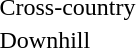<table>
<tr>
<td>Cross-country<br></td>
<td></td>
<td></td>
<td></td>
</tr>
<tr>
<td>Downhill<br></td>
<td></td>
<td></td>
<td></td>
</tr>
</table>
